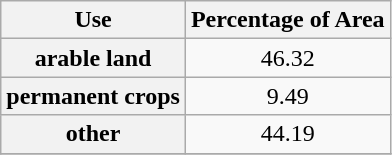<table class="wikitable" style="text-align:center">
<tr>
<th>Use</th>
<th>Percentage of Area</th>
</tr>
<tr>
<th>arable land</th>
<td>46.32</td>
</tr>
<tr>
<th>permanent crops</th>
<td>9.49</td>
</tr>
<tr>
<th>other</th>
<td>44.19</td>
</tr>
<tr>
</tr>
</table>
